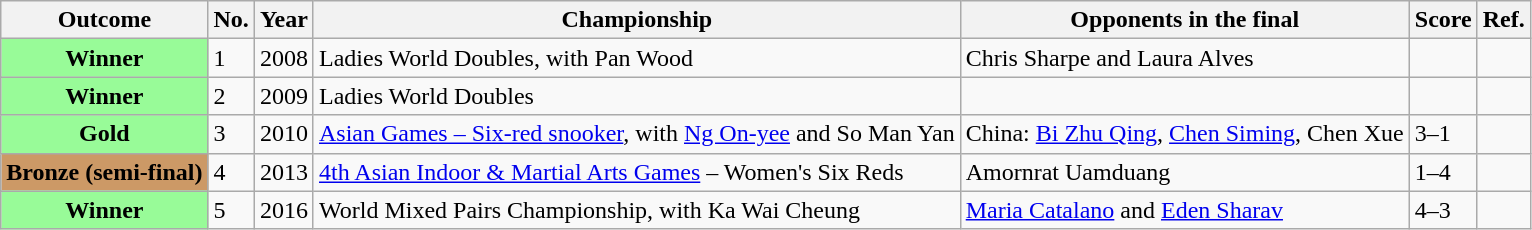<table class="wikitable">
<tr>
<th>Outcome</th>
<th>No.</th>
<th>Year</th>
<th>Championship</th>
<th>Opponents in the final</th>
<th>Score</th>
<th>Ref.</th>
</tr>
<tr>
<th scope="row" style="background:#98FB98">Winner</th>
<td>1</td>
<td>2008</td>
<td>Ladies World Doubles, with Pan Wood</td>
<td>Chris Sharpe and Laura Alves</td>
<td></td>
<td></td>
</tr>
<tr>
<th scope="row" style="background:#98FB98">Winner</th>
<td>2</td>
<td>2009</td>
<td>Ladies World Doubles</td>
<td></td>
<td></td>
<td></td>
</tr>
<tr>
<th scope="row" style="background:#98FB98">Gold</th>
<td>3</td>
<td>2010</td>
<td><a href='#'>Asian Games – Six-red snooker</a>, with <a href='#'>Ng On-yee</a> and So Man Yan</td>
<td>China: <a href='#'>Bi Zhu Qing</a>, <a href='#'>Chen Siming</a>, Chen Xue</td>
<td>3–1</td>
<td></td>
</tr>
<tr>
<th scope="row" style="background:#c96; text-align:center;">Bronze (semi-final)</th>
<td>4</td>
<td>2013</td>
<td><a href='#'>4th Asian Indoor & Martial Arts Games</a> – Women's Six Reds</td>
<td>Amornrat Uamduang</td>
<td>1–4</td>
<td></td>
</tr>
<tr>
<th scope="row" style="background:#98FB98">Winner</th>
<td>5</td>
<td>2016</td>
<td>World Mixed Pairs Championship, with Ka Wai Cheung</td>
<td><a href='#'>Maria Catalano</a> and <a href='#'>Eden Sharav</a></td>
<td>4–3</td>
<td></td>
</tr>
</table>
